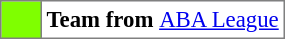<table bgcolor="#f7f8ff" cellpadding="3" cellspacing="0" border="1" style="font-size: 95%; border: gray solid 1px; border-collapse: collapse;text-align:center;">
<tr>
<td style="background: #7fff00;" width="20"></td>
<td bgcolor="#ffffff" align="left"><strong>Team from </strong> <a href='#'>ABA League</a></td>
</tr>
</table>
